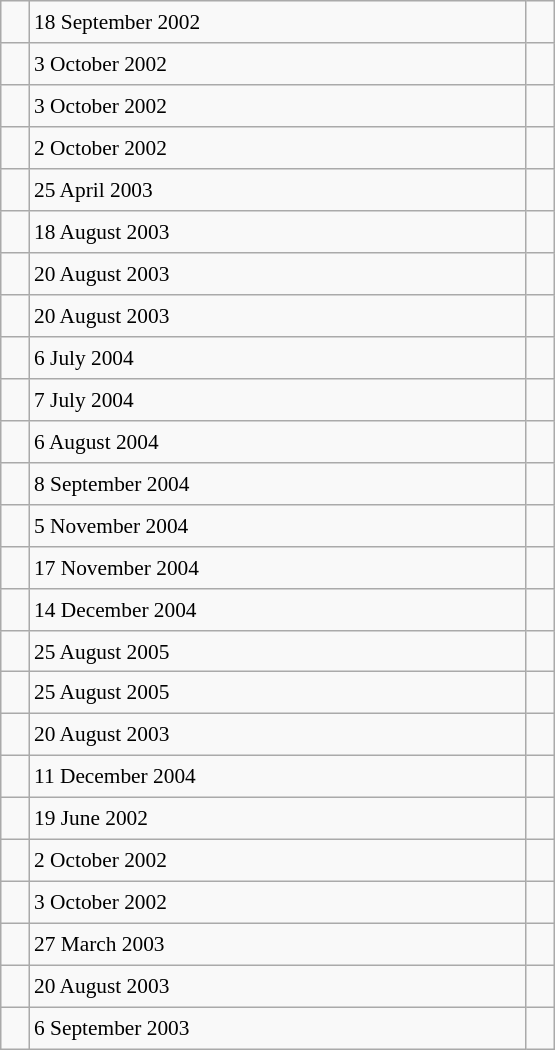<table class="wikitable" style="font-size: 89%; float: left; width: 26em; margin-right: 1em; height: 700px">
<tr>
<td></td>
<td>18 September 2002</td>
<td></td>
</tr>
<tr>
<td></td>
<td>3 October 2002</td>
<td></td>
</tr>
<tr>
<td></td>
<td>3 October 2002</td>
<td></td>
</tr>
<tr>
<td></td>
<td>2 October 2002</td>
<td></td>
</tr>
<tr>
<td></td>
<td>25 April 2003</td>
<td></td>
</tr>
<tr>
<td></td>
<td>18 August 2003</td>
<td></td>
</tr>
<tr>
<td></td>
<td>20 August 2003</td>
<td></td>
</tr>
<tr>
<td></td>
<td>20 August 2003</td>
<td></td>
</tr>
<tr>
<td></td>
<td>6 July 2004</td>
<td></td>
</tr>
<tr>
<td></td>
<td>7 July 2004</td>
<td></td>
</tr>
<tr>
<td></td>
<td>6 August 2004</td>
<td></td>
</tr>
<tr>
<td></td>
<td>8 September 2004</td>
<td></td>
</tr>
<tr>
<td></td>
<td>5 November 2004</td>
<td></td>
</tr>
<tr>
<td></td>
<td>17 November 2004</td>
<td></td>
</tr>
<tr>
<td></td>
<td>14 December 2004</td>
<td></td>
</tr>
<tr>
<td></td>
<td>25 August 2005</td>
<td></td>
</tr>
<tr>
<td></td>
<td>25 August 2005</td>
<td></td>
</tr>
<tr>
<td></td>
<td>20 August 2003</td>
<td></td>
</tr>
<tr>
<td></td>
<td>11 December 2004</td>
<td></td>
</tr>
<tr>
<td></td>
<td>19 June 2002</td>
<td></td>
</tr>
<tr>
<td></td>
<td>2 October 2002</td>
<td></td>
</tr>
<tr>
<td></td>
<td>3 October 2002</td>
<td></td>
</tr>
<tr>
<td></td>
<td>27 March 2003</td>
<td></td>
</tr>
<tr>
<td></td>
<td>20 August 2003</td>
<td></td>
</tr>
<tr>
<td></td>
<td>6 September 2003</td>
<td></td>
</tr>
</table>
